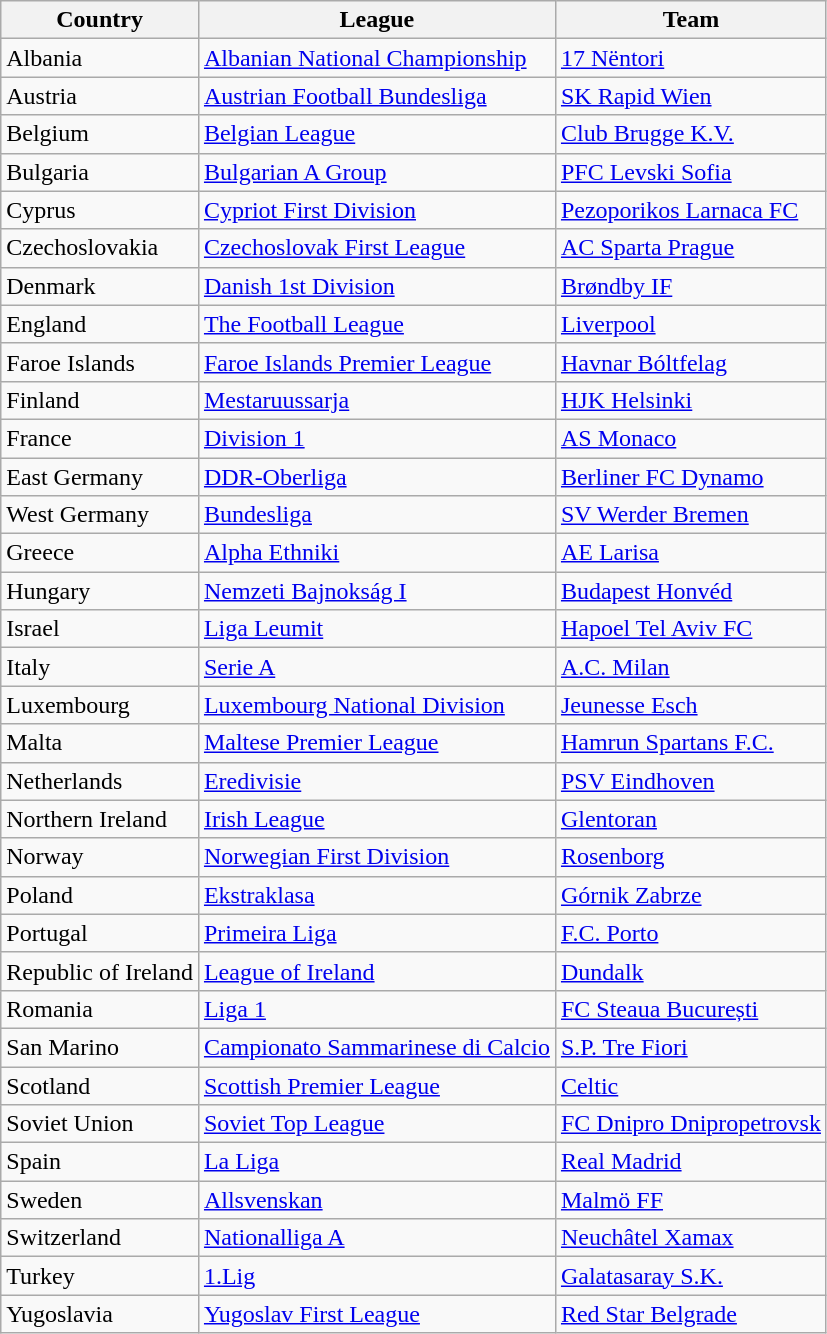<table class="wikitable">
<tr>
<th>Country</th>
<th>League</th>
<th>Team</th>
</tr>
<tr>
<td> Albania</td>
<td><a href='#'>Albanian National Championship</a></td>
<td><a href='#'>17 Nëntori</a></td>
</tr>
<tr>
<td> Austria</td>
<td><a href='#'>Austrian Football Bundesliga</a></td>
<td><a href='#'>SK Rapid Wien</a></td>
</tr>
<tr>
<td> Belgium</td>
<td><a href='#'>Belgian League</a></td>
<td><a href='#'>Club Brugge K.V.</a></td>
</tr>
<tr>
<td> Bulgaria</td>
<td><a href='#'>Bulgarian A Group</a></td>
<td><a href='#'>PFC Levski Sofia</a></td>
</tr>
<tr>
<td> Cyprus</td>
<td><a href='#'>Cypriot First Division</a></td>
<td><a href='#'>Pezoporikos Larnaca FC</a></td>
</tr>
<tr>
<td> Czechoslovakia</td>
<td><a href='#'>Czechoslovak First League</a></td>
<td><a href='#'>AC Sparta Prague</a></td>
</tr>
<tr>
<td> Denmark</td>
<td><a href='#'>Danish 1st Division</a></td>
<td><a href='#'>Brøndby IF</a></td>
</tr>
<tr>
<td> England</td>
<td><a href='#'>The Football League</a></td>
<td><a href='#'>Liverpool</a></td>
</tr>
<tr>
<td> Faroe Islands</td>
<td><a href='#'>Faroe Islands Premier League</a></td>
<td><a href='#'>Havnar Bóltfelag</a></td>
</tr>
<tr>
<td> Finland</td>
<td><a href='#'>Mestaruussarja</a></td>
<td><a href='#'>HJK Helsinki</a></td>
</tr>
<tr>
<td> France</td>
<td><a href='#'>Division 1</a></td>
<td><a href='#'>AS Monaco</a></td>
</tr>
<tr>
<td> East Germany</td>
<td><a href='#'>DDR-Oberliga</a></td>
<td><a href='#'>Berliner FC Dynamo</a></td>
</tr>
<tr>
<td> West Germany</td>
<td><a href='#'>Bundesliga</a></td>
<td><a href='#'>SV Werder Bremen</a></td>
</tr>
<tr>
<td> Greece</td>
<td><a href='#'>Alpha Ethniki</a></td>
<td><a href='#'>AE Larisa</a></td>
</tr>
<tr>
<td> Hungary</td>
<td><a href='#'>Nemzeti Bajnokság I</a></td>
<td><a href='#'>Budapest Honvéd</a></td>
</tr>
<tr>
<td> Israel</td>
<td><a href='#'>Liga Leumit</a></td>
<td><a href='#'>Hapoel Tel Aviv FC</a></td>
</tr>
<tr>
<td> Italy</td>
<td><a href='#'>Serie A</a></td>
<td><a href='#'>A.C. Milan</a></td>
</tr>
<tr>
<td> Luxembourg</td>
<td><a href='#'>Luxembourg National Division</a></td>
<td><a href='#'>Jeunesse Esch</a></td>
</tr>
<tr>
<td> Malta</td>
<td><a href='#'>Maltese Premier League</a></td>
<td><a href='#'>Hamrun Spartans F.C.</a></td>
</tr>
<tr>
<td> Netherlands</td>
<td><a href='#'>Eredivisie</a></td>
<td><a href='#'>PSV Eindhoven</a></td>
</tr>
<tr>
<td> Northern Ireland</td>
<td><a href='#'>Irish League</a></td>
<td><a href='#'>Glentoran</a></td>
</tr>
<tr>
<td> Norway</td>
<td><a href='#'>Norwegian First Division</a></td>
<td><a href='#'>Rosenborg</a></td>
</tr>
<tr>
<td> Poland</td>
<td><a href='#'>Ekstraklasa</a></td>
<td><a href='#'>Górnik Zabrze</a></td>
</tr>
<tr>
<td> Portugal</td>
<td><a href='#'>Primeira Liga</a></td>
<td><a href='#'>F.C. Porto</a></td>
</tr>
<tr>
<td> Republic of Ireland</td>
<td><a href='#'>League of Ireland</a></td>
<td><a href='#'>Dundalk</a></td>
</tr>
<tr>
<td> Romania</td>
<td><a href='#'>Liga 1</a></td>
<td><a href='#'>FC Steaua București</a></td>
</tr>
<tr>
<td> San Marino</td>
<td><a href='#'>Campionato Sammarinese di Calcio</a></td>
<td><a href='#'>S.P. Tre Fiori</a></td>
</tr>
<tr>
<td> Scotland</td>
<td><a href='#'>Scottish Premier League</a></td>
<td><a href='#'>Celtic</a></td>
</tr>
<tr>
<td> Soviet Union</td>
<td><a href='#'>Soviet Top League</a></td>
<td><a href='#'>FC Dnipro Dnipropetrovsk</a></td>
</tr>
<tr>
<td> Spain</td>
<td><a href='#'>La Liga</a></td>
<td><a href='#'>Real Madrid</a></td>
</tr>
<tr>
<td> Sweden</td>
<td><a href='#'>Allsvenskan</a></td>
<td><a href='#'>Malmö FF</a></td>
</tr>
<tr>
<td> Switzerland</td>
<td><a href='#'>Nationalliga A</a></td>
<td><a href='#'>Neuchâtel Xamax</a></td>
</tr>
<tr>
<td> Turkey</td>
<td><a href='#'>1.Lig</a></td>
<td><a href='#'>Galatasaray S.K.</a></td>
</tr>
<tr>
<td> Yugoslavia</td>
<td><a href='#'>Yugoslav First League</a></td>
<td><a href='#'>Red Star Belgrade</a></td>
</tr>
</table>
